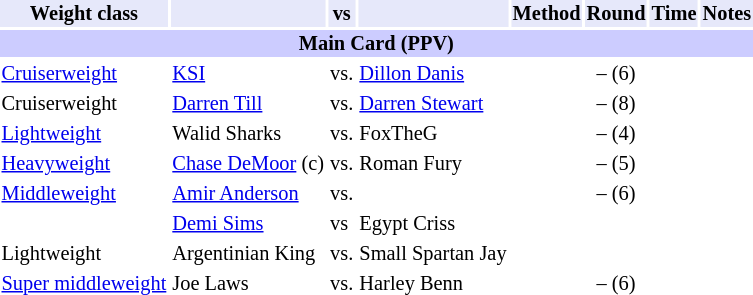<table class="toccolours" style="font-size: 85%;">
<tr>
<th style="background:#e6e8fa; color:#000; text-align:center;">Weight class</th>
<th style="background:#e6e8fa; color:#000; text-align:center;"></th>
<th style="background:#e6e8fa; color:#000; text-align:center;">vs</th>
<th style="background:#e6e8fa; color:#000; text-align:center;"></th>
<th style="background:#e6e8fa; color:#000; text-align:center;">Method</th>
<th style="background:#e6e8fa; color:#000; text-align:center;">Round</th>
<th style="background:#e6e8fa; color:#000; text-align:center;">Time</th>
<th style="background:#e6e8fa; color:#000; text-align:center;">Notes</th>
</tr>
<tr>
<th colspan="8" style="background-color: #ccccff;">Main Card (PPV)</th>
</tr>
<tr>
<td><a href='#'>Cruiserweight</a></td>
<td><a href='#'>KSI</a></td>
<td>vs.</td>
<td><a href='#'>Dillon Danis</a></td>
<td></td>
<td align="center">– (6)</td>
<td></td>
<td></td>
</tr>
<tr>
<td>Cruiserweight</td>
<td><a href='#'>Darren Till</a></td>
<td>vs.</td>
<td><a href='#'>Darren Stewart</a></td>
<td></td>
<td align="center">– (8)</td>
<td></td>
<td></td>
</tr>
<tr>
<td><a href='#'>Lightweight</a></td>
<td>Walid Sharks</td>
<td>vs.</td>
<td>FoxTheG</td>
<td></td>
<td align="center">– (4)</td>
<td></td>
<td></td>
<td></td>
</tr>
<tr>
<td><a href='#'>Heavyweight</a></td>
<td><a href='#'>Chase DeMoor</a> (c)</td>
<td>vs.</td>
<td>Roman Fury</td>
<td></td>
<td align="center">– (5)</td>
<td></td>
<td></td>
<td></td>
</tr>
<tr>
<td><a href='#'>Middleweight</a></td>
<td><a href='#'>Amir Anderson</a></td>
<td>vs.</td>
<td></td>
<td></td>
<td align="center">– (6)</td>
<td></td>
<td></td>
<td></td>
</tr>
<tr>
<td></td>
<td><a href='#'>Demi Sims</a></td>
<td>vs</td>
<td>Egypt Criss</td>
<td></td>
<td></td>
<td></td>
<td></td>
<td></td>
</tr>
<tr>
<td>Lightweight</td>
<td>Argentinian King</td>
<td>vs.</td>
<td>Small Spartan Jay</td>
<td></td>
<td></td>
<td></td>
<td></td>
<td></td>
</tr>
<tr>
<td><a href='#'>Super middleweight</a></td>
<td>Joe Laws</td>
<td>vs.</td>
<td>Harley Benn</td>
<td></td>
<td align="center">– (6)</td>
<td></td>
<td></td>
<td></td>
</tr>
</table>
